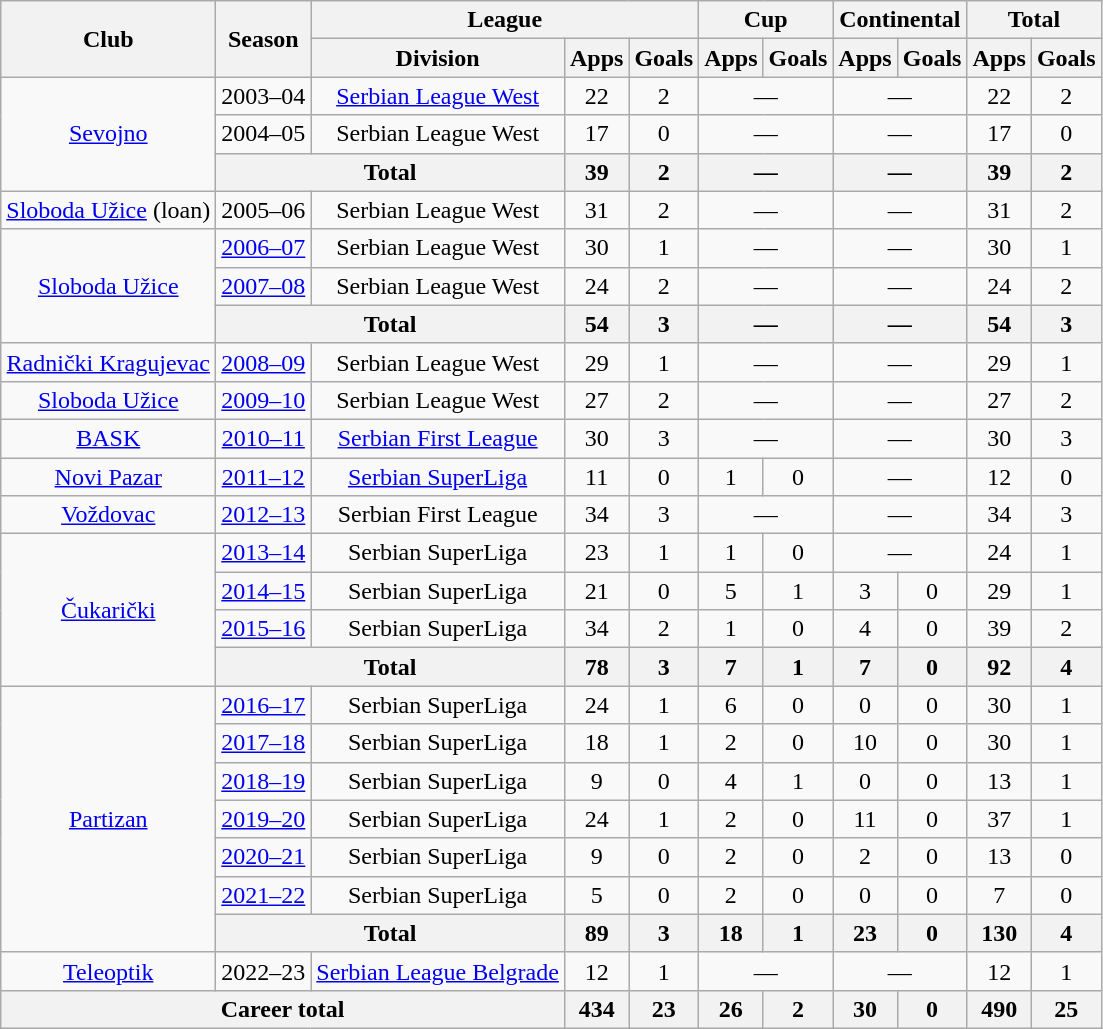<table class="wikitable" style="text-align:center">
<tr>
<th rowspan="2">Club</th>
<th rowspan="2">Season</th>
<th colspan="3">League</th>
<th colspan="2">Cup</th>
<th colspan="2">Continental</th>
<th colspan="2">Total</th>
</tr>
<tr>
<th>Division</th>
<th>Apps</th>
<th>Goals</th>
<th>Apps</th>
<th>Goals</th>
<th>Apps</th>
<th>Goals</th>
<th>Apps</th>
<th>Goals</th>
</tr>
<tr>
<td rowspan="3"><a href='#'>Sevojno</a></td>
<td>2003–04</td>
<td><a href='#'>Serbian League West</a></td>
<td>22</td>
<td>2</td>
<td colspan="2">—</td>
<td colspan="2">—</td>
<td>22</td>
<td>2</td>
</tr>
<tr>
<td>2004–05</td>
<td>Serbian League West</td>
<td>17</td>
<td>0</td>
<td colspan="2">—</td>
<td colspan="2">—</td>
<td>17</td>
<td>0</td>
</tr>
<tr>
<th colspan="2">Total</th>
<th>39</th>
<th>2</th>
<th colspan="2">—</th>
<th colspan="2">—</th>
<th>39</th>
<th>2</th>
</tr>
<tr>
<td><a href='#'>Sloboda Užice</a> (loan)</td>
<td>2005–06</td>
<td>Serbian League West</td>
<td>31</td>
<td>2</td>
<td colspan="2">—</td>
<td colspan="2">—</td>
<td>31</td>
<td>2</td>
</tr>
<tr>
<td rowspan="3"><a href='#'>Sloboda Užice</a></td>
<td><a href='#'>2006–07</a></td>
<td>Serbian League West</td>
<td>30</td>
<td>1</td>
<td colspan="2">—</td>
<td colspan="2">—</td>
<td>30</td>
<td>1</td>
</tr>
<tr>
<td><a href='#'>2007–08</a></td>
<td>Serbian League West</td>
<td>24</td>
<td>2</td>
<td colspan="2">—</td>
<td colspan="2">—</td>
<td>24</td>
<td>2</td>
</tr>
<tr>
<th colspan="2">Total</th>
<th>54</th>
<th>3</th>
<th colspan="2">—</th>
<th colspan="2">—</th>
<th>54</th>
<th>3</th>
</tr>
<tr>
<td><a href='#'>Radnički Kragujevac</a></td>
<td><a href='#'>2008–09</a></td>
<td>Serbian League West</td>
<td>29</td>
<td>1</td>
<td colspan="2">—</td>
<td colspan="2">—</td>
<td>29</td>
<td>1</td>
</tr>
<tr>
<td><a href='#'>Sloboda Užice</a></td>
<td><a href='#'>2009–10</a></td>
<td>Serbian League West</td>
<td>27</td>
<td>2</td>
<td colspan="2">—</td>
<td colspan="2">—</td>
<td>27</td>
<td>2</td>
</tr>
<tr>
<td><a href='#'>BASK</a></td>
<td><a href='#'>2010–11</a></td>
<td><a href='#'>Serbian First League</a></td>
<td>30</td>
<td>3</td>
<td colspan="2">—</td>
<td colspan="2">—</td>
<td>30</td>
<td>3</td>
</tr>
<tr>
<td><a href='#'>Novi Pazar</a></td>
<td><a href='#'>2011–12</a></td>
<td><a href='#'>Serbian SuperLiga</a></td>
<td>11</td>
<td>0</td>
<td>1</td>
<td>0</td>
<td colspan="2">—</td>
<td>12</td>
<td>0</td>
</tr>
<tr>
<td><a href='#'>Voždovac</a></td>
<td><a href='#'>2012–13</a></td>
<td>Serbian First League</td>
<td>34</td>
<td>3</td>
<td colspan="2">—</td>
<td colspan="2">—</td>
<td>34</td>
<td>3</td>
</tr>
<tr>
<td rowspan="4"><a href='#'>Čukarički</a></td>
<td><a href='#'>2013–14</a></td>
<td>Serbian SuperLiga</td>
<td>23</td>
<td>1</td>
<td>1</td>
<td>0</td>
<td colspan="2">—</td>
<td>24</td>
<td>1</td>
</tr>
<tr>
<td><a href='#'>2014–15</a></td>
<td>Serbian SuperLiga</td>
<td>21</td>
<td>0</td>
<td>5</td>
<td>1</td>
<td>3</td>
<td>0</td>
<td>29</td>
<td>1</td>
</tr>
<tr>
<td><a href='#'>2015–16</a></td>
<td>Serbian SuperLiga</td>
<td>34</td>
<td>2</td>
<td>1</td>
<td>0</td>
<td>4</td>
<td>0</td>
<td>39</td>
<td>2</td>
</tr>
<tr>
<th colspan="2">Total</th>
<th>78</th>
<th>3</th>
<th>7</th>
<th>1</th>
<th>7</th>
<th>0</th>
<th>92</th>
<th>4</th>
</tr>
<tr>
<td rowspan="7"><a href='#'>Partizan</a></td>
<td><a href='#'>2016–17</a></td>
<td>Serbian SuperLiga</td>
<td>24</td>
<td>1</td>
<td>6</td>
<td>0</td>
<td>0</td>
<td>0</td>
<td>30</td>
<td>1</td>
</tr>
<tr>
<td><a href='#'>2017–18</a></td>
<td>Serbian SuperLiga</td>
<td>18</td>
<td>1</td>
<td>2</td>
<td>0</td>
<td>10</td>
<td>0</td>
<td>30</td>
<td>1</td>
</tr>
<tr>
<td><a href='#'>2018–19</a></td>
<td>Serbian SuperLiga</td>
<td>9</td>
<td>0</td>
<td>4</td>
<td>1</td>
<td>0</td>
<td>0</td>
<td>13</td>
<td>1</td>
</tr>
<tr>
<td><a href='#'>2019–20</a></td>
<td>Serbian SuperLiga</td>
<td>24</td>
<td>1</td>
<td>2</td>
<td>0</td>
<td>11</td>
<td>0</td>
<td>37</td>
<td>1</td>
</tr>
<tr>
<td><a href='#'>2020–21</a></td>
<td>Serbian SuperLiga</td>
<td>9</td>
<td>0</td>
<td>2</td>
<td>0</td>
<td>2</td>
<td>0</td>
<td>13</td>
<td>0</td>
</tr>
<tr>
<td><a href='#'>2021–22</a></td>
<td>Serbian SuperLiga</td>
<td>5</td>
<td>0</td>
<td>2</td>
<td>0</td>
<td>0</td>
<td>0</td>
<td>7</td>
<td>0</td>
</tr>
<tr>
<th colspan="2">Total</th>
<th>89</th>
<th>3</th>
<th>18</th>
<th>1</th>
<th>23</th>
<th>0</th>
<th>130</th>
<th>4</th>
</tr>
<tr>
<td><a href='#'>Teleoptik</a></td>
<td>2022–23</td>
<td><a href='#'>Serbian League Belgrade</a></td>
<td>12</td>
<td>1</td>
<td colspan="2">—</td>
<td colspan="2">—</td>
<td>12</td>
<td>1</td>
</tr>
<tr>
<th colspan="3">Career total</th>
<th>434</th>
<th>23</th>
<th>26</th>
<th>2</th>
<th>30</th>
<th>0</th>
<th>490</th>
<th>25</th>
</tr>
</table>
